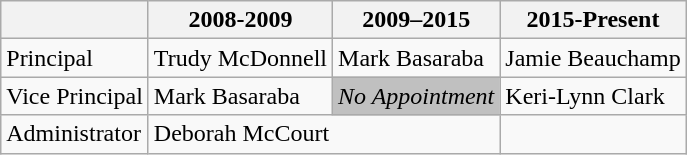<table class="wikitable">
<tr>
<th></th>
<th>2008-2009</th>
<th>2009–2015</th>
<th>2015-Present</th>
</tr>
<tr>
<td>Principal</td>
<td>Trudy McDonnell</td>
<td>Mark Basaraba</td>
<td>Jamie Beauchamp</td>
</tr>
<tr>
<td>Vice Principal</td>
<td>Mark Basaraba</td>
<td bgcolor="#c0c0c0"><em>No Appointment</em></td>
<td>Keri-Lynn Clark</td>
</tr>
<tr>
<td>Administrator</td>
<td colspan=2>Deborah McCourt</td>
<td></td>
</tr>
</table>
